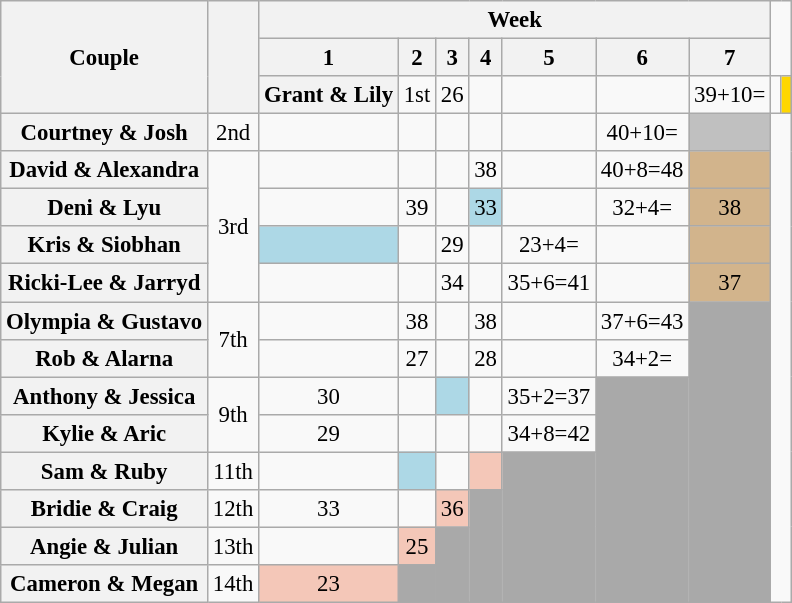<table class="wikitable sortable" style="text-align:center; font-size:95%">
<tr>
<th rowspan="3" scope="col">Couple</th>
<th rowspan="3" scope="col"></th>
<th colspan="7">Week</th>
</tr>
<tr>
<th scope="col">1</th>
<th scope="col">2</th>
<th scope="col">3</th>
<th scope="col">4</th>
<th scope="col">5</th>
<th scope="col">6</th>
<th scope="col">7</th>
</tr>
<tr>
<th scope="row">Grant & Lily</th>
<td>1st</td>
<td>26</td>
<td></td>
<td></td>
<td></td>
<td>39+10=</td>
<td></td>
<td bgcolor="gold"></td>
</tr>
<tr>
<th scope="row">Courtney & Josh</th>
<td>2nd</td>
<td></td>
<td></td>
<td></td>
<td></td>
<td></td>
<td>40+10=</td>
<td bgcolor="silver"></td>
</tr>
<tr>
<th scope="row">David & Alexandra</th>
<td rowspan=4>3rd</td>
<td></td>
<td></td>
<td></td>
<td>38</td>
<td></td>
<td>40+8=48</td>
<td bgcolor="tan"></td>
</tr>
<tr>
<th scope="row">Deni & Lyu</th>
<td></td>
<td>39</td>
<td></td>
<td bgcolor="lightblue">33</td>
<td></td>
<td>32+4=</td>
<td bgcolor="tan">38</td>
</tr>
<tr>
<th scope="row">Kris & Siobhan</th>
<td bgcolor="lightblue"></td>
<td></td>
<td>29</td>
<td></td>
<td>23+4=</td>
<td></td>
<td bgcolor="tan"></td>
</tr>
<tr>
<th scope="row">Ricki-Lee & Jarryd</th>
<td></td>
<td></td>
<td>34</td>
<td></td>
<td>35+6=41</td>
<td></td>
<td bgcolor="tan">37</td>
</tr>
<tr>
<th scope="row">Olympia & Gustavo</th>
<td rowspan=2>7th</td>
<td></td>
<td>38</td>
<td></td>
<td>38</td>
<td></td>
<td>37+6=43</td>
<td rowspan="8" bgcolor="darkgray"></td>
</tr>
<tr>
<th scope="row">Rob & Alarna</th>
<td></td>
<td>27</td>
<td></td>
<td>28</td>
<td></td>
<td>34+2=</td>
</tr>
<tr>
<th scope="row">Anthony & Jessica</th>
<td rowspan=2>9th</td>
<td>30</td>
<td></td>
<td bgcolor="lightblue"></td>
<td></td>
<td>35+2=37</td>
<td rowspan="6" bgcolor="darkgray"></td>
</tr>
<tr>
<th scope="row">Kylie & Aric</th>
<td>29</td>
<td></td>
<td></td>
<td></td>
<td>34+8=42</td>
</tr>
<tr>
<th scope="row">Sam & Ruby</th>
<td>11th</td>
<td></td>
<td bgcolor="lightblue"></td>
<td></td>
<td bgcolor="f4c7b8"></td>
<td rowspan="4" bgcolor="darkgray"></td>
</tr>
<tr>
<th scope="row">Bridie & Craig</th>
<td>12th</td>
<td>33</td>
<td></td>
<td bgcolor="f4c7b8">36</td>
<td rowspan="3" bgcolor="darkgray"></td>
</tr>
<tr>
<th scope="row">Angie & Julian</th>
<td>13th</td>
<td></td>
<td bgcolor="f4c7b8">25</td>
<td rowspan="2" bgcolor="darkgray"></td>
</tr>
<tr>
<th scope="row">Cameron & Megan</th>
<td>14th</td>
<td bgcolor="f4c7b8">23</td>
<td bgcolor="darkgray"></td>
</tr>
</table>
